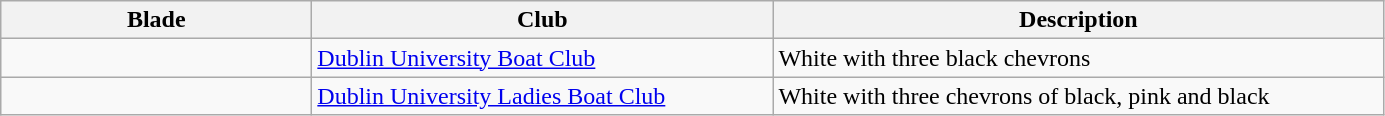<table class="wikitable">
<tr>
<th width=200>Blade</th>
<th width=300>Club</th>
<th width=400>Description</th>
</tr>
<tr>
<td></td>
<td><a href='#'>Dublin University Boat Club</a></td>
<td>White with three black chevrons</td>
</tr>
<tr>
<td></td>
<td><a href='#'>Dublin University Ladies Boat Club</a></td>
<td>White with three chevrons of black, pink and black</td>
</tr>
</table>
